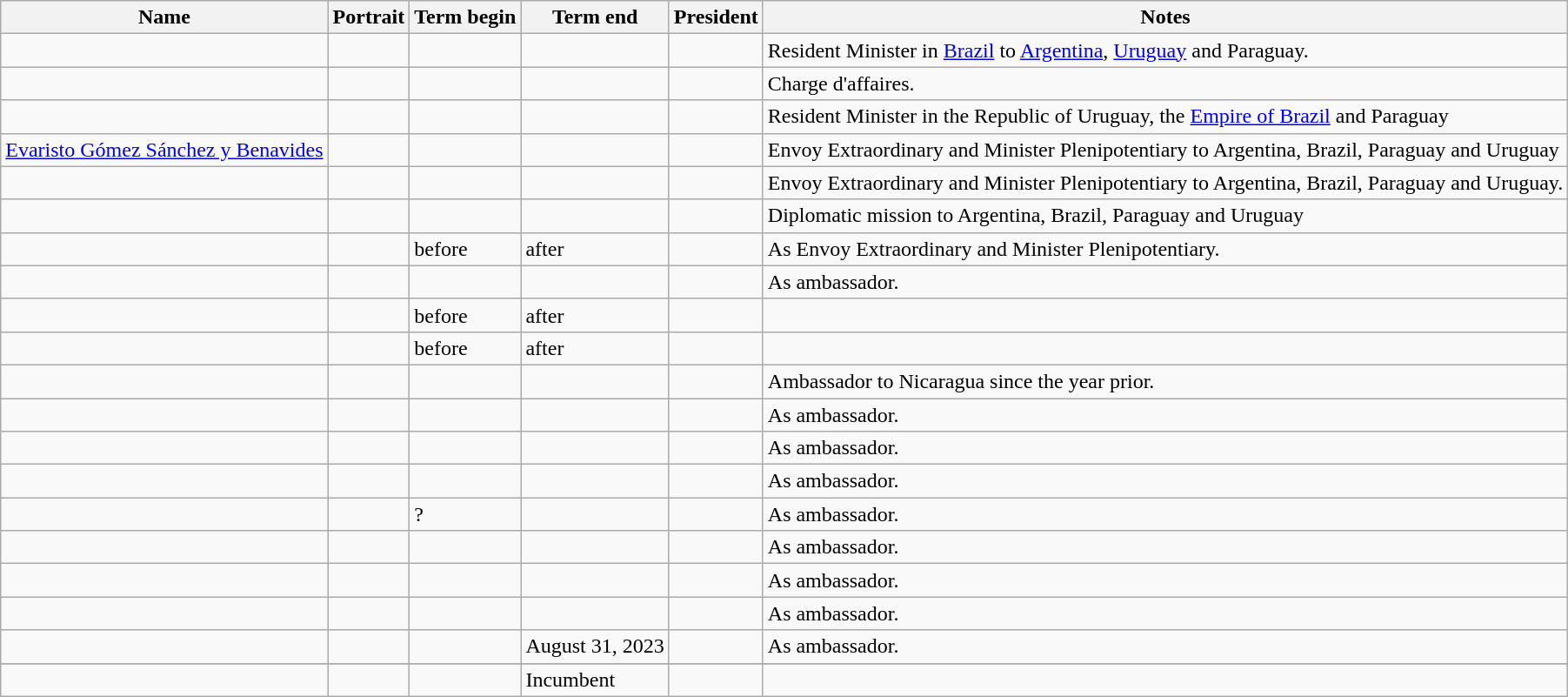<table class="wikitable sortable"  text-align:center;">
<tr>
<th>Name</th>
<th class="unsortable">Portrait</th>
<th>Term begin</th>
<th>Term end</th>
<th>President</th>
<th class="unsortable">Notes</th>
</tr>
<tr>
<td></td>
<td></td>
<td></td>
<td></td>
<td></td>
<td>Resident Minister in <a href='#'>Brazil</a> to <a href='#'>Argentina</a>, <a href='#'>Uruguay</a> and Paraguay.</td>
</tr>
<tr>
<td></td>
<td></td>
<td></td>
<td></td>
<td></td>
<td>Charge d'affaires.</td>
</tr>
<tr>
<td></td>
<td></td>
<td></td>
<td></td>
<td></td>
<td>Resident Minister in the Republic of Uruguay, the <a href='#'>Empire of Brazil</a> and Paraguay</td>
</tr>
<tr>
<td><a href='#'>Evaristo Gómez Sánchez y Benavides</a></td>
<td></td>
<td></td>
<td></td>
<td></td>
<td>Envoy Extraordinary and Minister Plenipotentiary to Argentina, Brazil, Paraguay and Uruguay</td>
</tr>
<tr>
<td></td>
<td></td>
<td></td>
<td></td>
<td></td>
<td>Envoy Extraordinary and Minister Plenipotentiary to Argentina, Brazil, Paraguay and Uruguay.</td>
</tr>
<tr>
<td></td>
<td></td>
<td></td>
<td></td>
<td></td>
<td>Diplomatic mission to Argentina, Brazil, Paraguay and Uruguay</td>
</tr>
<tr>
<td></td>
<td></td>
<td>before </td>
<td>after </td>
<td></td>
<td>As Envoy Extraordinary and Minister Plenipotentiary.</td>
</tr>
<tr>
<td></td>
<td></td>
<td></td>
<td></td>
<td></td>
<td>As ambassador.</td>
</tr>
<tr>
<td></td>
<td></td>
<td>before </td>
<td>after </td>
<td></td>
<td></td>
</tr>
<tr>
<td></td>
<td></td>
<td>before </td>
<td>after </td>
<td></td>
<td></td>
</tr>
<tr>
<td></td>
<td></td>
<td></td>
<td></td>
<td></td>
<td>Ambassador to Nicaragua since the year prior.</td>
</tr>
<tr>
<td></td>
<td></td>
<td></td>
<td></td>
<td></td>
<td>As ambassador.</td>
</tr>
<tr>
<td></td>
<td></td>
<td></td>
<td></td>
<td></td>
<td>As ambassador.</td>
</tr>
<tr>
<td></td>
<td></td>
<td></td>
<td></td>
<td></td>
<td>As ambassador.</td>
</tr>
<tr>
<td></td>
<td></td>
<td>?</td>
<td></td>
<td></td>
<td>As ambassador.</td>
</tr>
<tr>
<td></td>
<td></td>
<td></td>
<td></td>
<td></td>
<td>As ambassador.</td>
</tr>
<tr>
<td></td>
<td></td>
<td></td>
<td></td>
<td></td>
<td>As ambassador.</td>
</tr>
<tr>
<td></td>
<td></td>
<td></td>
<td></td>
<td></td>
<td>As ambassador.</td>
</tr>
<tr>
<td></td>
<td></td>
<td></td>
<td>August 31, 2023</td>
<td></td>
<td>As ambassador.</td>
</tr>
<tr>
</tr>
<tr>
<td></td>
<td></td>
<td></td>
<td>Incumbent</td>
<td></td>
<td></td>
</tr>
</table>
